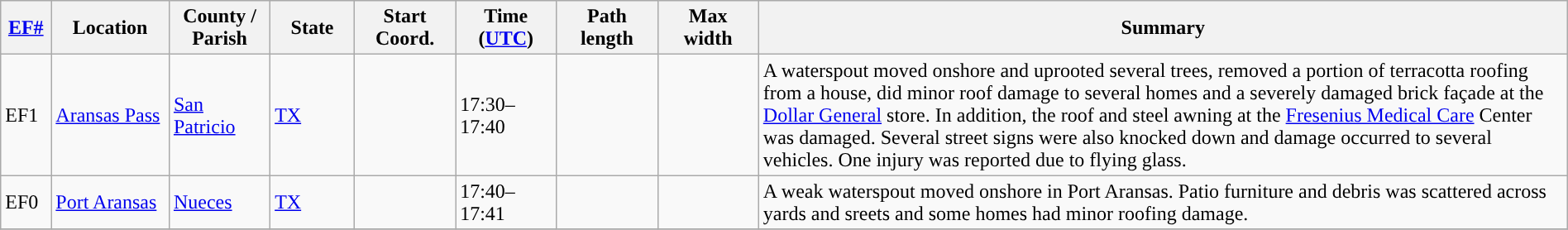<table class="wikitable sortable" style="width:100%;">
<tr>
<th scope="col"  style="width:3%; text-align:center;"><a href='#'>EF#</a></th>
<th scope="col"  style="width:7%; text-align:center;" class="unsortable">Location</th>
<th scope="col"  style="width:6%; text-align:center;" class="unsortable">County / Parish</th>
<th scope="col"  style="width:5%; text-align:center;">State</th>
<th scope="col"  style="width:6%; text-align:center;">Start Coord.</th>
<th scope="col"  style="width:6%; text-align:center;">Time (<a href='#'>UTC</a>)</th>
<th scope="col"  style="width:6%; text-align:center;">Path length</th>
<th scope="col"  style="width:6%; text-align:center;">Max width</th>
<th scope="col" class="unsortable" style="width:48%; text-align:center;">Summary</th>
</tr>
<tr>
<td>EF1</td>
<td><a href='#'>Aransas Pass</a></td>
<td><a href='#'>San Patricio</a></td>
<td><a href='#'>TX</a></td>
<td></td>
<td>17:30–17:40</td>
<td></td>
<td></td>
<td>A waterspout moved onshore and uprooted several trees, removed a portion of terracotta roofing from a house, did minor roof damage to several homes and a severely damaged brick façade at the <a href='#'>Dollar General</a> store. In addition, the roof and steel awning at the <a href='#'>Fresenius Medical Care</a> Center was damaged. Several street signs were also knocked down and damage occurred to several vehicles. One injury was reported due to flying glass.</td>
</tr>
<tr>
<td>EF0</td>
<td><a href='#'>Port Aransas</a></td>
<td><a href='#'>Nueces</a></td>
<td><a href='#'>TX</a></td>
<td></td>
<td>17:40–17:41</td>
<td></td>
<td></td>
<td>A weak waterspout moved onshore in Port Aransas. Patio furniture and debris was scattered across yards and sreets and some homes had minor roofing damage.</td>
</tr>
<tr>
</tr>
</table>
